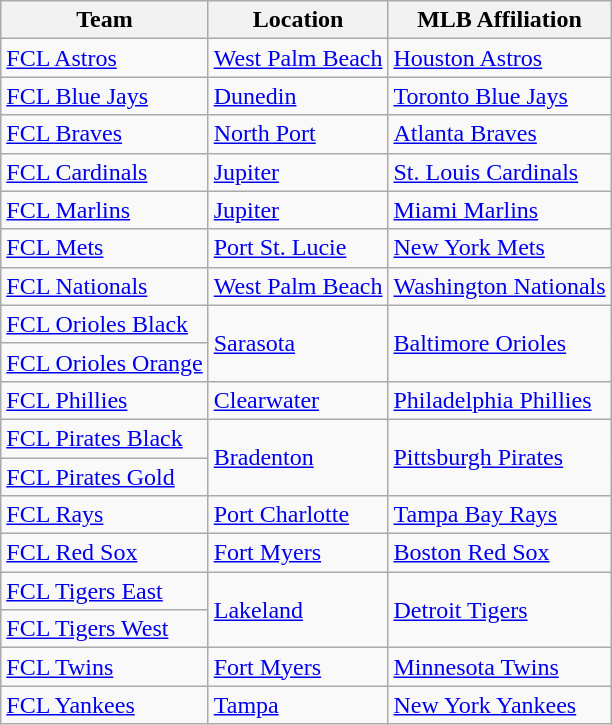<table class="wikitable sortable">
<tr>
<th>Team</th>
<th>Location</th>
<th>MLB Affiliation</th>
</tr>
<tr>
<td><a href='#'>FCL Astros</a></td>
<td><a href='#'>West Palm Beach</a></td>
<td><a href='#'>Houston Astros</a></td>
</tr>
<tr>
<td><a href='#'>FCL Blue Jays</a></td>
<td><a href='#'>Dunedin</a></td>
<td><a href='#'>Toronto Blue Jays</a></td>
</tr>
<tr>
<td><a href='#'>FCL Braves</a></td>
<td><a href='#'>North Port</a></td>
<td><a href='#'>Atlanta Braves</a></td>
</tr>
<tr>
<td><a href='#'>FCL Cardinals</a></td>
<td><a href='#'>Jupiter</a></td>
<td><a href='#'>St. Louis Cardinals</a></td>
</tr>
<tr>
<td><a href='#'>FCL Marlins</a></td>
<td><a href='#'>Jupiter</a></td>
<td><a href='#'>Miami Marlins</a></td>
</tr>
<tr>
<td><a href='#'>FCL Mets</a></td>
<td><a href='#'>Port St. Lucie</a></td>
<td><a href='#'>New York Mets</a></td>
</tr>
<tr>
<td><a href='#'>FCL Nationals</a></td>
<td><a href='#'>West Palm Beach</a></td>
<td><a href='#'>Washington Nationals</a></td>
</tr>
<tr>
<td><a href='#'>FCL Orioles Black</a></td>
<td rowspan="2"><a href='#'>Sarasota</a></td>
<td rowspan="2"><a href='#'>Baltimore Orioles</a></td>
</tr>
<tr>
<td><a href='#'>FCL Orioles Orange</a></td>
</tr>
<tr>
<td><a href='#'>FCL Phillies</a></td>
<td><a href='#'>Clearwater</a></td>
<td><a href='#'>Philadelphia Phillies</a></td>
</tr>
<tr>
<td><a href='#'>FCL Pirates Black</a></td>
<td rowspan="2"><a href='#'>Bradenton</a></td>
<td rowspan="2"><a href='#'>Pittsburgh Pirates</a></td>
</tr>
<tr>
<td><a href='#'>FCL Pirates Gold</a></td>
</tr>
<tr>
<td><a href='#'>FCL Rays</a></td>
<td><a href='#'>Port Charlotte</a></td>
<td><a href='#'>Tampa Bay Rays</a></td>
</tr>
<tr>
<td><a href='#'>FCL Red Sox</a></td>
<td><a href='#'>Fort Myers</a></td>
<td><a href='#'>Boston Red Sox</a></td>
</tr>
<tr>
<td><a href='#'>FCL Tigers East</a></td>
<td rowspan="2"><a href='#'>Lakeland</a></td>
<td rowspan="2"><a href='#'>Detroit Tigers</a></td>
</tr>
<tr>
<td><a href='#'>FCL Tigers West</a></td>
</tr>
<tr>
<td><a href='#'>FCL Twins</a></td>
<td><a href='#'>Fort Myers</a></td>
<td><a href='#'>Minnesota Twins</a></td>
</tr>
<tr>
<td><a href='#'>FCL Yankees</a></td>
<td><a href='#'>Tampa</a></td>
<td><a href='#'>New York Yankees</a></td>
</tr>
</table>
